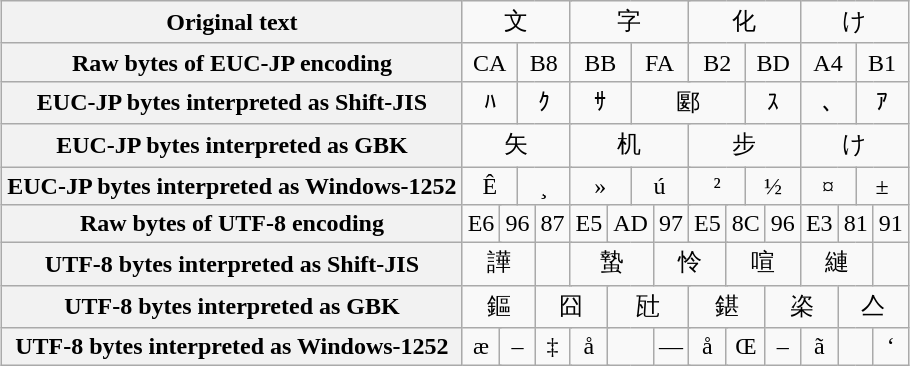<table class="wikitable" style="text-align: center; margin: auto;">
<tr>
<th>Original text</th>
<td colspan="6">文</td>
<td colspan="6">字</td>
<td colspan="6">化</td>
<td colspan="6">け</td>
</tr>
<tr>
<th>Raw bytes of EUC-JP encoding</th>
<td colspan="3">CA</td>
<td colspan="3">B8</td>
<td colspan="3">BB</td>
<td colspan="3">FA</td>
<td colspan="3">B2</td>
<td colspan="3">BD</td>
<td colspan="3">A4</td>
<td colspan="3">B1</td>
</tr>
<tr>
<th>EUC-JP bytes interpreted as Shift-JIS</th>
<td colspan="3">ﾊ</td>
<td colspan="3">ｸ</td>
<td colspan="3">ｻ</td>
<td colspan="6">郾</td>
<td colspan="3">ｽ</td>
<td colspan="3">､</td>
<td colspan="3">ｱ</td>
</tr>
<tr>
<th>EUC-JP bytes interpreted as GBK</th>
<td colspan="6">矢</td>
<td colspan="6">机</td>
<td colspan="6">步</td>
<td colspan="6">け</td>
</tr>
<tr>
<th>EUC-JP bytes interpreted as Windows-1252</th>
<td colspan="3">Ê</td>
<td colspan="3">¸</td>
<td colspan="3">»</td>
<td colspan="3">ú</td>
<td colspan="3">²</td>
<td colspan="3">½</td>
<td colspan="3">¤</td>
<td colspan="3">±</td>
</tr>
<tr>
<th>Raw bytes of UTF-8 encoding</th>
<td colspan="2">E6</td>
<td colspan="2">96</td>
<td colspan="2">87</td>
<td colspan="2">E5</td>
<td colspan="2">AD</td>
<td colspan="2">97</td>
<td colspan="2">E5</td>
<td colspan="2">8C</td>
<td colspan="2">96</td>
<td colspan="2">E3</td>
<td colspan="2">81</td>
<td colspan="2">91</td>
</tr>
<tr>
<th>UTF-8 bytes interpreted as Shift-JIS</th>
<td colspan="4">譁</td>
<td colspan="2"></td>
<td colspan="4">蟄</td>
<td colspan="4">怜</td>
<td colspan="4">喧</td>
<td colspan="4">縺</td>
<td colspan="2"></td>
</tr>
<tr>
<th>UTF-8 bytes interpreted as GBK</th>
<td colspan="4">鏂</td>
<td colspan="4">囧</td>
<td colspan="4">瓧</td>
<td colspan="4">鍖</td>
<td colspan="4">栥</td>
<td colspan="4">亼</td>
</tr>
<tr>
<th>UTF-8 bytes interpreted as Windows-1252</th>
<td colspan="2">æ</td>
<td colspan="2">–</td>
<td colspan="2">‡</td>
<td colspan="2">å</td>
<td colspan="2" title="U+00AD: SOFT HYPHEN (alias SHY)" style="font-size:75%;padding:0pt"></td>
<td colspan="2">—</td>
<td colspan="2">å</td>
<td colspan="2">Œ</td>
<td colspan="2">–</td>
<td colspan="2">ã</td>
<td colspan="2" title="U+0081: Control (alias HIGH OCTET PRESET) (alias HOP)" style="font-size:75%;padding:0pt"></td>
<td colspan="2">‘</td>
</tr>
</table>
